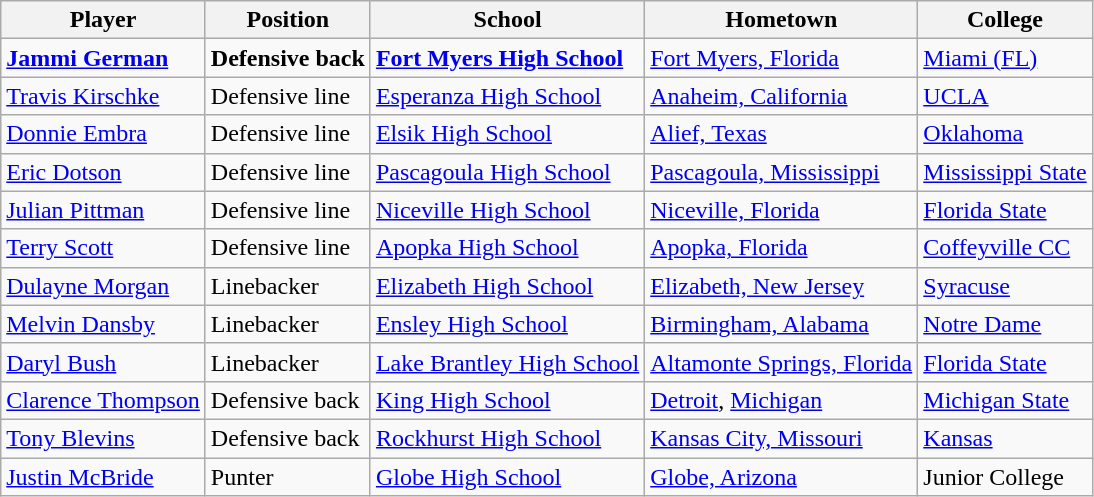<table class="wikitable">
<tr>
<th>Player</th>
<th>Position</th>
<th>School</th>
<th>Hometown</th>
<th>College</th>
</tr>
<tr>
<td><strong><a href='#'>Jammi German</a></strong></td>
<td><strong>Defensive back</strong></td>
<td><strong><a href='#'>Fort Myers High School</a></strong></td>
<td><a href='#'>Fort Myers, Florida</a></td>
<td><a href='#'>Miami (FL)</a></td>
</tr>
<tr>
<td><a href='#'>Travis Kirschke</a></td>
<td>Defensive line</td>
<td><a href='#'>Esperanza High School</a></td>
<td><a href='#'>Anaheim, California</a></td>
<td><a href='#'>UCLA</a></td>
</tr>
<tr>
<td><a href='#'>Donnie Embra</a></td>
<td>Defensive line</td>
<td><a href='#'>Elsik High School</a></td>
<td><a href='#'>Alief, Texas</a></td>
<td><a href='#'>Oklahoma</a></td>
</tr>
<tr>
<td><a href='#'>Eric Dotson</a></td>
<td>Defensive line</td>
<td><a href='#'>Pascagoula High School</a></td>
<td><a href='#'>Pascagoula, Mississippi</a></td>
<td><a href='#'>Mississippi State</a></td>
</tr>
<tr>
<td><a href='#'>Julian Pittman</a></td>
<td>Defensive line</td>
<td><a href='#'>Niceville High School</a></td>
<td><a href='#'>Niceville, Florida</a></td>
<td><a href='#'>Florida State</a></td>
</tr>
<tr>
<td><a href='#'>Terry Scott</a></td>
<td>Defensive line</td>
<td><a href='#'>Apopka High School</a></td>
<td><a href='#'>Apopka, Florida</a></td>
<td><a href='#'>Coffeyville CC</a></td>
</tr>
<tr>
<td><a href='#'>Dulayne Morgan</a></td>
<td>Linebacker</td>
<td><a href='#'>Elizabeth High School</a></td>
<td><a href='#'>Elizabeth, New Jersey</a></td>
<td><a href='#'>Syracuse</a></td>
</tr>
<tr>
<td><a href='#'>Melvin Dansby</a></td>
<td>Linebacker</td>
<td><a href='#'>Ensley High School</a></td>
<td><a href='#'>Birmingham, Alabama</a></td>
<td><a href='#'>Notre Dame</a></td>
</tr>
<tr>
<td><a href='#'>Daryl Bush</a></td>
<td>Linebacker</td>
<td><a href='#'>Lake Brantley High School</a></td>
<td><a href='#'>Altamonte Springs, Florida</a></td>
<td><a href='#'>Florida State</a></td>
</tr>
<tr>
<td><a href='#'>Clarence Thompson</a></td>
<td>Defensive back</td>
<td><a href='#'>King High School</a></td>
<td><a href='#'>Detroit</a>, <a href='#'>Michigan</a></td>
<td><a href='#'>Michigan State</a></td>
</tr>
<tr>
<td><a href='#'>Tony Blevins</a></td>
<td>Defensive back</td>
<td><a href='#'>Rockhurst High School</a></td>
<td><a href='#'>Kansas City, Missouri</a></td>
<td><a href='#'>Kansas</a></td>
</tr>
<tr>
<td><a href='#'>Justin McBride</a></td>
<td>Punter</td>
<td><a href='#'>Globe High School</a></td>
<td><a href='#'>Globe, Arizona</a></td>
<td>Junior College</td>
</tr>
</table>
